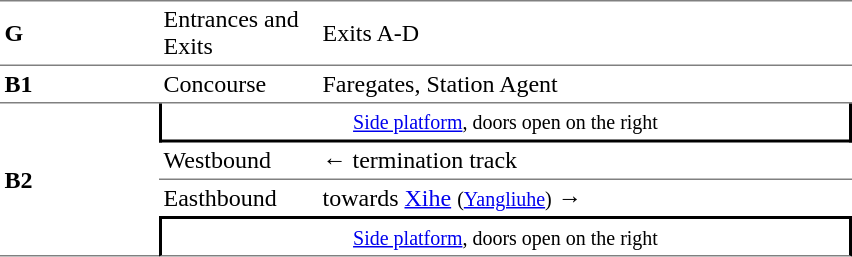<table cellspacing=0 cellpadding=3>
<tr>
<td style="border-top:solid 1px gray;border-bottom:solid 1px gray;" width=100><strong>G</strong></td>
<td style="border-top:solid 1px gray;border-bottom:solid 1px gray;" width=100>Entrances and Exits</td>
<td style="border-top:solid 1px gray;border-bottom:solid 1px gray;" width=350>Exits A-D</td>
</tr>
<tr>
<td style="border-bottom:solid 1px gray;"><strong>B1</strong></td>
<td style="border-bottom:solid 1px gray;">Concourse</td>
<td style="border-bottom:solid 1px gray;">Faregates, Station Agent</td>
</tr>
<tr>
<td style="border-bottom:solid 1px gray;" rowspan=4><strong>B2</strong></td>
<td style="border-right:solid 2px black;border-left:solid 2px black;border-bottom:solid 2px black;text-align:center;" colspan=2><small><a href='#'>Side platform</a>, doors open on the right</small></td>
</tr>
<tr>
<td>Westbound</td>
<td>←  termination track</td>
</tr>
<tr>
<td style="border-top:solid 1px gray;border-bottom:solid 0px gray;">Easthbound</td>
<td style="border-top:solid 1px gray;border-bottom:solid 0px gray;">  towards <a href='#'>Xihe</a> <small>(<a href='#'>Yangliuhe</a>)</small> →</td>
</tr>
<tr>
<td style="border-right:solid 2px black;border-left:solid 2px black;border-top:solid 2px black;border-bottom:solid 1px gray;text-align:center;" colspan=2><small><a href='#'>Side platform</a>, doors open on the right</small></td>
</tr>
</table>
